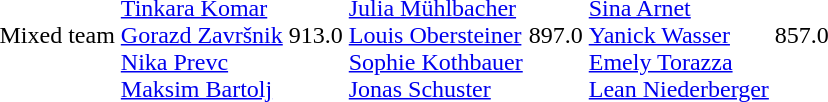<table>
<tr>
<td>Mixed team</td>
<td><br><a href='#'>Tinkara Komar</a><br><a href='#'>Gorazd Završnik</a><br><a href='#'>Nika Prevc</a><br><a href='#'>Maksim Bartolj</a></td>
<td>913.0</td>
<td><br><a href='#'>Julia Mühlbacher</a><br><a href='#'>Louis Obersteiner</a><br><a href='#'>Sophie Kothbauer</a><br><a href='#'>Jonas Schuster</a></td>
<td>897.0</td>
<td><br><a href='#'>Sina Arnet</a><br><a href='#'>Yanick Wasser</a><br><a href='#'>Emely Torazza</a><br><a href='#'>Lean Niederberger</a></td>
<td>857.0</td>
</tr>
</table>
